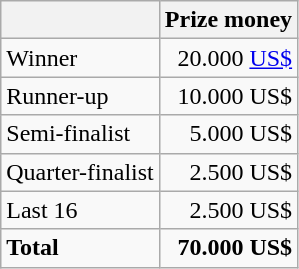<table class="wikitable sortable">
<tr>
<th></th>
<th>Prize money</th>
</tr>
<tr>
<td>Winner</td>
<td style="text-align:right">20.000 <a href='#'>US$</a></td>
</tr>
<tr>
<td>Runner-up</td>
<td style="text-align:right">10.000 US$</td>
</tr>
<tr>
<td>Semi-finalist</td>
<td style="text-align:right">5.000 US$</td>
</tr>
<tr>
<td>Quarter-finalist</td>
<td style="text-align:right">2.500 US$</td>
</tr>
<tr>
<td>Last 16</td>
<td style="text-align:right">2.500 US$</td>
</tr>
<tr>
<td><strong>Total</strong></td>
<td style="text-align:right"><strong>70.000 US$</strong></td>
</tr>
</table>
